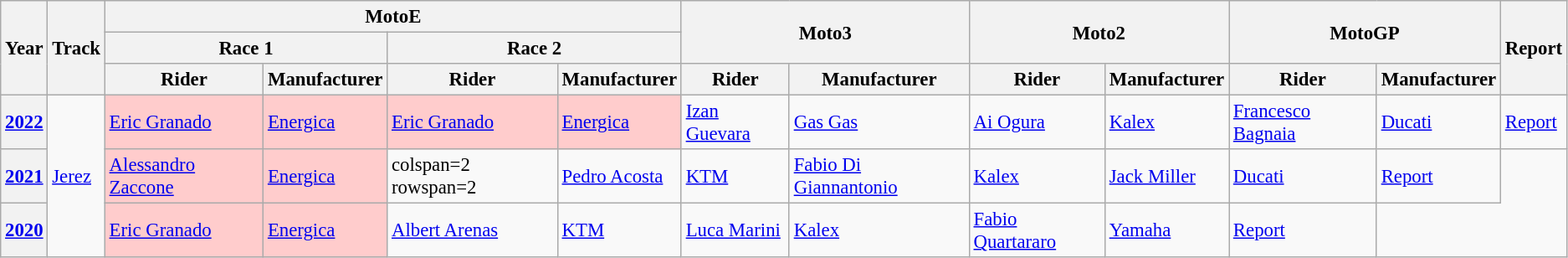<table class="wikitable" style="font-size: 95%;">
<tr>
<th rowspan="3">Year</th>
<th rowspan="3">Track</th>
<th colspan="4">MotoE</th>
<th colspan="2" rowspan="2">Moto3</th>
<th colspan="2" rowspan="2">Moto2</th>
<th colspan="2" rowspan="2">MotoGP</th>
<th rowspan="3">Report</th>
</tr>
<tr>
<th colspan="2">Race 1</th>
<th colspan="2">Race 2</th>
</tr>
<tr>
<th>Rider</th>
<th>Manufacturer</th>
<th>Rider</th>
<th>Manufacturer</th>
<th>Rider</th>
<th>Manufacturer</th>
<th>Rider</th>
<th>Manufacturer</th>
<th>Rider</th>
<th>Manufacturer</th>
</tr>
<tr>
<th><a href='#'>2022</a></th>
<td rowspan=3><a href='#'>Jerez</a></td>
<td style="background:#FFCCCC;"> <a href='#'>Eric Granado</a></td>
<td style="background:#FFCCCC;"><a href='#'>Energica</a></td>
<td style="background:#FFCCCC;"> <a href='#'>Eric Granado</a></td>
<td style="background:#FFCCCC;"><a href='#'>Energica</a></td>
<td> <a href='#'>Izan Guevara</a></td>
<td><a href='#'>Gas Gas</a></td>
<td> <a href='#'>Ai Ogura</a></td>
<td><a href='#'>Kalex</a></td>
<td> <a href='#'>Francesco Bagnaia</a></td>
<td><a href='#'>Ducati</a></td>
<td><a href='#'>Report</a></td>
</tr>
<tr>
<th><a href='#'>2021</a></th>
<td style="background:#FFCCCC;"> <a href='#'>Alessandro Zaccone</a></td>
<td style="background:#FFCCCC;"><a href='#'>Energica</a></td>
<td>colspan=2 rowspan=2</td>
<td> <a href='#'>Pedro Acosta</a></td>
<td><a href='#'>KTM</a></td>
<td> <a href='#'>Fabio Di Giannantonio</a></td>
<td><a href='#'>Kalex</a></td>
<td> <a href='#'>Jack Miller</a></td>
<td><a href='#'>Ducati</a></td>
<td><a href='#'>Report</a></td>
</tr>
<tr>
<th><a href='#'>2020</a></th>
<td style="background:#FFCCCC;"> <a href='#'>Eric Granado</a></td>
<td style="background:#FFCCCC;"><a href='#'>Energica</a></td>
<td> <a href='#'>Albert Arenas</a></td>
<td><a href='#'>KTM</a></td>
<td> <a href='#'>Luca Marini</a></td>
<td><a href='#'>Kalex</a></td>
<td> <a href='#'>Fabio Quartararo</a></td>
<td><a href='#'>Yamaha</a></td>
<td><a href='#'>Report</a></td>
</tr>
</table>
